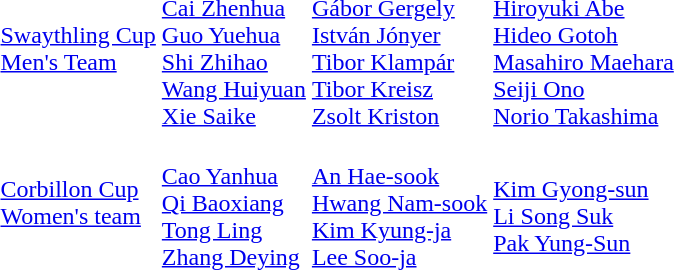<table>
<tr>
<td><a href='#'>Swaythling Cup<br>Men's Team</a></td>
<td><br><a href='#'>Cai Zhenhua</a><br><a href='#'>Guo Yuehua</a><br><a href='#'>Shi Zhihao</a><br><a href='#'>Wang Huiyuan</a><br><a href='#'>Xie Saike</a></td>
<td><br><a href='#'>Gábor Gergely</a><br><a href='#'>István Jónyer</a><br><a href='#'>Tibor Klampár</a><br><a href='#'>Tibor Kreisz</a><br><a href='#'>Zsolt Kriston</a></td>
<td><br><a href='#'>Hiroyuki Abe</a><br><a href='#'>Hideo Gotoh</a><br><a href='#'>Masahiro Maehara</a><br><a href='#'>Seiji Ono</a><br><a href='#'>Norio Takashima</a></td>
</tr>
<tr>
<td><a href='#'>Corbillon Cup<br>Women's team</a></td>
<td><br><a href='#'>Cao Yanhua</a><br><a href='#'>Qi Baoxiang</a><br><a href='#'>Tong Ling</a><br><a href='#'>Zhang Deying</a></td>
<td><br><a href='#'>An Hae-sook</a><br><a href='#'>Hwang Nam-sook</a><br><a href='#'>Kim Kyung-ja</a><br><a href='#'>Lee Soo-ja</a></td>
<td><br><a href='#'>Kim Gyong-sun</a><br><a href='#'>Li Song Suk</a><br><a href='#'>Pak Yung-Sun</a></td>
</tr>
</table>
